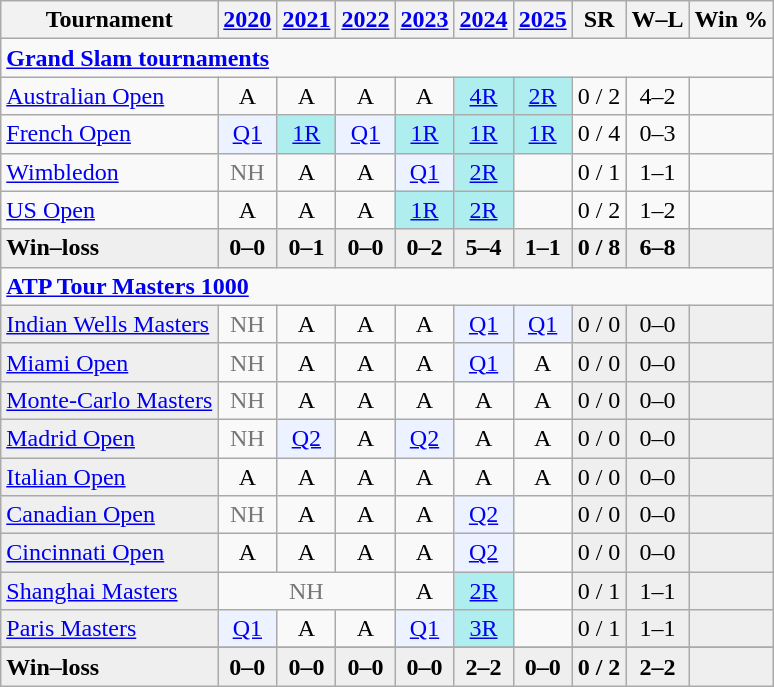<table class=wikitable style=text-align:center>
<tr>
<th>Tournament</th>
<th><a href='#'>2020</a></th>
<th><a href='#'>2021</a></th>
<th><a href='#'>2022</a></th>
<th><a href='#'>2023</a></th>
<th><a href='#'>2024</a></th>
<th><a href='#'>2025</a></th>
<th>SR</th>
<th>W–L</th>
<th>Win %</th>
</tr>
<tr>
<td colspan="10" style="text-align:left"><a href='#'><strong>Grand Slam tournaments</strong></a></td>
</tr>
<tr>
<td align=left><a href='#'>Australian Open</a></td>
<td>A</td>
<td>A</td>
<td>A</td>
<td>A</td>
<td bgcolor=afeeee><a href='#'>4R</a></td>
<td bgcolor=afeeee><a href='#'>2R</a></td>
<td>0 / 2</td>
<td>4–2</td>
<td></td>
</tr>
<tr>
<td align=left><a href='#'>French Open</a></td>
<td bgcolor=ecf2ff><a href='#'>Q1</a></td>
<td bgcolor=afeeee><a href='#'>1R</a></td>
<td bgcolor=ecf2ff><a href='#'>Q1</a></td>
<td bgcolor=afeeee><a href='#'>1R</a></td>
<td bgcolor=afeeee><a href='#'>1R</a></td>
<td bgcolor=afeeee><a href='#'>1R</a></td>
<td>0 / 4</td>
<td>0–3</td>
<td></td>
</tr>
<tr>
<td align=left><a href='#'>Wimbledon</a></td>
<td style=color:#767676>NH</td>
<td>A</td>
<td>A</td>
<td bgcolor=ecf2ff><a href='#'>Q1</a></td>
<td bgcolor=afeeee><a href='#'>2R</a></td>
<td></td>
<td>0 / 1</td>
<td>1–1</td>
<td></td>
</tr>
<tr>
<td align=left><a href='#'>US Open</a></td>
<td>A</td>
<td>A</td>
<td>A</td>
<td bgcolor=afeeee><a href='#'>1R</a></td>
<td bgcolor=afeeee><a href='#'>2R</a></td>
<td></td>
<td>0 / 2</td>
<td>1–2</td>
<td></td>
</tr>
<tr style=font-weight:bold;background:#efefef>
<td style=text-align:left>Win–loss</td>
<td>0–0</td>
<td>0–1</td>
<td>0–0</td>
<td>0–2</td>
<td>5–4</td>
<td>1–1</td>
<td>0 / 8</td>
<td>6–8</td>
<td></td>
</tr>
<tr>
<td colspan="10" style="text-align:left"><strong><a href='#'>ATP Tour Masters 1000</a></strong></td>
</tr>
<tr>
<td bgcolor=efefef align=left><a href='#'>Indian Wells Masters</a></td>
<td style=color:#767676>NH</td>
<td>A</td>
<td>A</td>
<td>A</td>
<td bgcolor=ecf2ff><a href='#'>Q1</a></td>
<td bgcolor=ecf2ff><a href='#'>Q1</a></td>
<td bgcolor="efefef">0 / 0</td>
<td bgcolor=efefef>0–0</td>
<td bgcolor=efefef></td>
</tr>
<tr>
<td bgcolor=efefef align=left><a href='#'>Miami Open</a></td>
<td style=color:#767676>NH</td>
<td>A</td>
<td>A</td>
<td>A</td>
<td bgcolor=ecf2ff><a href='#'>Q1</a></td>
<td>A</td>
<td bgcolor="efefef">0 / 0</td>
<td bgcolor=efefef>0–0</td>
<td bgcolor=efefef></td>
</tr>
<tr>
<td bgcolor=efefef align=left><a href='#'>Monte-Carlo Masters</a></td>
<td style=color:#767676>NH</td>
<td>A</td>
<td>A</td>
<td>A</td>
<td>A</td>
<td>A</td>
<td bgcolor="efefef">0 / 0</td>
<td bgcolor=efefef>0–0</td>
<td bgcolor=efefef></td>
</tr>
<tr>
<td bgcolor=efefef align=left><a href='#'>Madrid Open</a></td>
<td style=color:#767676>NH</td>
<td bgcolor=ecf2ff><a href='#'>Q2</a></td>
<td>A</td>
<td bgcolor=ecf2ff><a href='#'>Q2</a></td>
<td>A</td>
<td>A</td>
<td bgcolor="efefef">0 / 0</td>
<td bgcolor=efefef>0–0</td>
<td bgcolor=efefef></td>
</tr>
<tr>
<td align=left bgcolor=efefef><a href='#'>Italian Open</a></td>
<td>A</td>
<td>A</td>
<td>A</td>
<td>A</td>
<td>A</td>
<td>A</td>
<td bgcolor="efefef">0 / 0</td>
<td bgcolor=efefef>0–0</td>
<td bgcolor=efefef></td>
</tr>
<tr>
<td align=left bgcolor=efefef><a href='#'>Canadian Open</a></td>
<td style=color:#767676>NH</td>
<td>A</td>
<td>A</td>
<td>A</td>
<td bgcolor=ecf2ff><a href='#'>Q2</a></td>
<td></td>
<td bgcolor="efefef">0 / 0</td>
<td bgcolor=efefef>0–0</td>
<td bgcolor=efefef></td>
</tr>
<tr>
<td align=left bgcolor=efefef><a href='#'>Cincinnati Open</a></td>
<td>A</td>
<td>A</td>
<td>A</td>
<td>A</td>
<td bgcolor=ecf2ff><a href='#'>Q2</a></td>
<td></td>
<td bgcolor="efefef">0 / 0</td>
<td bgcolor=efefef>0–0</td>
<td bgcolor=efefef></td>
</tr>
<tr>
<td bgcolor=efefef align=left><a href='#'>Shanghai Masters</a></td>
<td colspan=3 style=color:#767676>NH</td>
<td>A</td>
<td bgcolor=afeeee><a href='#'>2R</a></td>
<td></td>
<td bgcolor="efefef">0 / 1</td>
<td bgcolor=efefef>1–1</td>
<td bgcolor=efefef></td>
</tr>
<tr>
<td bgcolor=efefef align=left><a href='#'>Paris Masters</a></td>
<td bgcolor=ecf2ff><a href='#'>Q1</a></td>
<td>A</td>
<td>A</td>
<td bgcolor=ecf2ff><a href='#'>Q1</a></td>
<td bgcolor=afeeee><a href='#'>3R</a></td>
<td></td>
<td bgcolor="efefef">0 / 1</td>
<td bgcolor=efefef>1–1</td>
<td bgcolor=efefef></td>
</tr>
<tr>
</tr>
<tr style=font-weight:bold;background:#efefef>
<td style=text-align:left>Win–loss</td>
<td>0–0</td>
<td>0–0</td>
<td>0–0</td>
<td>0–0</td>
<td>2–2</td>
<td>0–0</td>
<td>0 / 2</td>
<td>2–2</td>
<td></td>
</tr>
</table>
